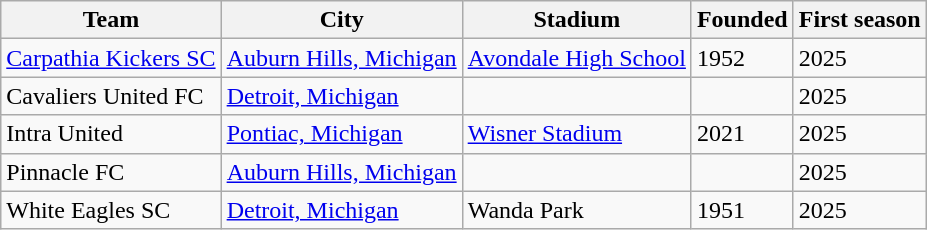<table class="wikitable sortable">
<tr>
<th scope="col">Team</th>
<th scope="col">City</th>
<th scope="col">Stadium</th>
<th scope="col">Founded</th>
<th scope="col">First season</th>
</tr>
<tr>
<td><a href='#'>Carpathia Kickers SC</a></td>
<td><a href='#'>Auburn Hills, Michigan</a></td>
<td><a href='#'>Avondale High School</a></td>
<td>1952</td>
<td>2025</td>
</tr>
<tr>
<td>Cavaliers United FC</td>
<td><a href='#'>Detroit, Michigan</a></td>
<td></td>
<td></td>
<td>2025</td>
</tr>
<tr>
<td>Intra United</td>
<td><a href='#'>Pontiac, Michigan</a></td>
<td><a href='#'>Wisner Stadium</a></td>
<td>2021</td>
<td>2025</td>
</tr>
<tr>
<td>Pinnacle FC</td>
<td><a href='#'>Auburn Hills, Michigan</a></td>
<td></td>
<td></td>
<td>2025</td>
</tr>
<tr>
<td>White Eagles SC</td>
<td><a href='#'>Detroit, Michigan</a></td>
<td>Wanda Park</td>
<td>1951</td>
<td>2025</td>
</tr>
</table>
